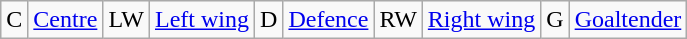<table class="wikitable">
<tr>
<td>C</td>
<td><a href='#'>Centre</a></td>
<td>LW</td>
<td><a href='#'>Left wing</a></td>
<td>D</td>
<td><a href='#'>Defence</a></td>
<td>RW</td>
<td><a href='#'>Right wing</a></td>
<td>G</td>
<td><a href='#'>Goaltender</a></td>
</tr>
</table>
